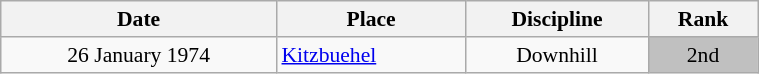<table class="wikitable" width=40% style="font-size:90%; text-align:center;">
<tr>
<th>Date</th>
<th>Place</th>
<th>Discipline</th>
<th>Rank</th>
</tr>
<tr>
<td>26 January 1974</td>
<td align=left> <a href='#'>Kitzbuehel</a></td>
<td>Downhill</td>
<td bgcolor=silver>2nd</td>
</tr>
</table>
